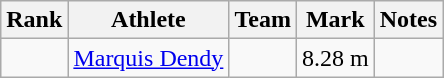<table class="wikitable sortable">
<tr>
<th>Rank</th>
<th>Athlete</th>
<th>Team</th>
<th>Mark</th>
<th>Notes</th>
</tr>
<tr>
<td align=center></td>
<td><a href='#'>Marquis Dendy</a></td>
<td></td>
<td>8.28 m</td>
<td></td>
</tr>
</table>
